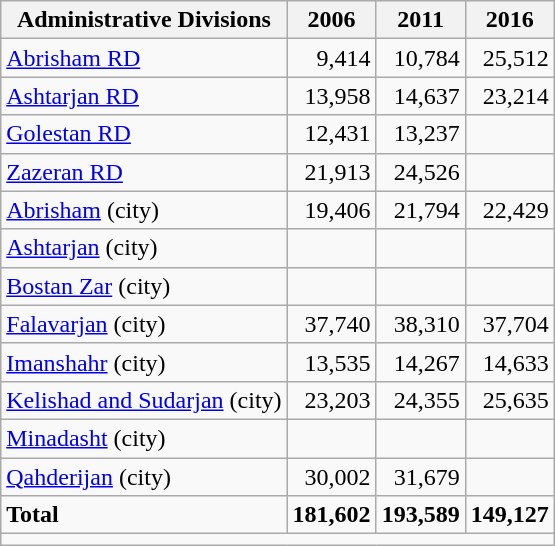<table class="wikitable">
<tr>
<th>Administrative Divisions</th>
<th>2006</th>
<th>2011</th>
<th>2016</th>
</tr>
<tr>
<td><a href='#'>Abrisham RD</a></td>
<td style="text-align: right;">9,414</td>
<td style="text-align: right;">10,784</td>
<td style="text-align: right;">25,512</td>
</tr>
<tr>
<td><a href='#'>Ashtarjan RD</a></td>
<td style="text-align: right;">13,958</td>
<td style="text-align: right;">14,637</td>
<td style="text-align: right;">23,214</td>
</tr>
<tr>
<td><a href='#'>Golestan RD</a></td>
<td style="text-align: right;">12,431</td>
<td style="text-align: right;">13,237</td>
<td style="text-align: right;"></td>
</tr>
<tr>
<td><a href='#'>Zazeran RD</a></td>
<td style="text-align: right;">21,913</td>
<td style="text-align: right;">24,526</td>
<td style="text-align: right;"></td>
</tr>
<tr>
<td><a href='#'>Abrisham</a> (city)</td>
<td style="text-align: right;">19,406</td>
<td style="text-align: right;">21,794</td>
<td style="text-align: right;">22,429</td>
</tr>
<tr>
<td><a href='#'>Ashtarjan</a> (city)</td>
<td style="text-align: right;"></td>
<td style="text-align: right;"></td>
<td style="text-align: right;"></td>
</tr>
<tr>
<td><a href='#'>Bostan Zar</a> (city)</td>
<td style="text-align: right;"></td>
<td style="text-align: right;"></td>
<td style="text-align: right;"></td>
</tr>
<tr>
<td><a href='#'>Falavarjan</a> (city)</td>
<td style="text-align: right;">37,740</td>
<td style="text-align: right;">38,310</td>
<td style="text-align: right;">37,704</td>
</tr>
<tr>
<td><a href='#'>Imanshahr</a> (city)</td>
<td style="text-align: right;">13,535</td>
<td style="text-align: right;">14,267</td>
<td style="text-align: right;">14,633</td>
</tr>
<tr>
<td><a href='#'>Kelishad and Sudarjan</a> (city)</td>
<td style="text-align: right;">23,203</td>
<td style="text-align: right;">24,355</td>
<td style="text-align: right;">25,635</td>
</tr>
<tr>
<td><a href='#'>Minadasht</a> (city)</td>
<td style="text-align: right;"></td>
<td style="text-align: right;"></td>
<td style="text-align: right;"></td>
</tr>
<tr>
<td><a href='#'>Qahderijan</a> (city)</td>
<td style="text-align: right;">30,002</td>
<td style="text-align: right;">31,679</td>
<td style="text-align: right;"></td>
</tr>
<tr>
<td><strong>Total</strong></td>
<td style="text-align: right;"><strong>181,602</strong></td>
<td style="text-align: right;"><strong>193,589</strong></td>
<td style="text-align: right;"><strong>149,127</strong></td>
</tr>
<tr>
<td colspan=4></td>
</tr>
</table>
